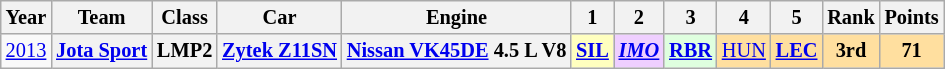<table class="wikitable" style="text-align:center; font-size:85%">
<tr>
<th>Year</th>
<th>Team</th>
<th>Class</th>
<th>Car</th>
<th>Engine</th>
<th>1</th>
<th>2</th>
<th>3</th>
<th>4</th>
<th>5</th>
<th>Rank</th>
<th>Points</th>
</tr>
<tr>
<td><a href='#'>2013</a></td>
<th nowrap><a href='#'>Jota Sport</a></th>
<th>LMP2</th>
<th nowrap><a href='#'>Zytek Z11SN</a></th>
<th nowrap><a href='#'>Nissan VK45DE</a> 4.5 L V8</th>
<td style="background:#FFFFBF;"><strong><a href='#'>SIL</a></strong><br></td>
<td style="background:#EFCFFF;"><strong><em><a href='#'>IMO</a></em></strong><br></td>
<td style="background:#DFFFDF;"><strong><a href='#'>RBR</a></strong><br></td>
<td style="background:#FFDF9F;"><a href='#'>HUN</a><br></td>
<td style="background:#FFDF9F;"><strong><a href='#'>LEC</a></strong><br></td>
<th style="background:#FFDF9F;">3rd</th>
<th style="background:#FFDF9F;">71</th>
</tr>
</table>
